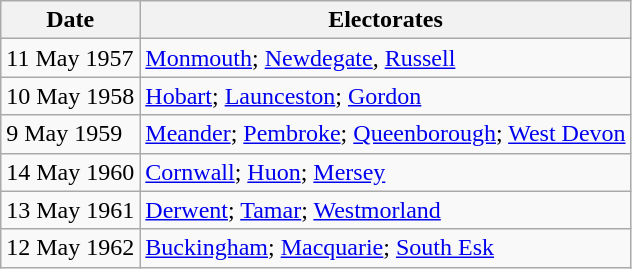<table class=wikitable>
<tr>
<th>Date</th>
<th>Electorates</th>
</tr>
<tr>
<td>11 May 1957</td>
<td><a href='#'>Monmouth</a>; <a href='#'>Newdegate</a>, <a href='#'>Russell</a></td>
</tr>
<tr>
<td>10 May 1958</td>
<td><a href='#'>Hobart</a>; <a href='#'>Launceston</a>; <a href='#'>Gordon</a></td>
</tr>
<tr>
<td>9 May 1959</td>
<td><a href='#'>Meander</a>; <a href='#'>Pembroke</a>; <a href='#'>Queenborough</a>; <a href='#'>West Devon</a></td>
</tr>
<tr>
<td>14 May 1960</td>
<td><a href='#'>Cornwall</a>; <a href='#'>Huon</a>; <a href='#'>Mersey</a></td>
</tr>
<tr>
<td>13 May 1961</td>
<td><a href='#'>Derwent</a>; <a href='#'>Tamar</a>; <a href='#'>Westmorland</a></td>
</tr>
<tr>
<td>12 May 1962</td>
<td><a href='#'>Buckingham</a>; <a href='#'>Macquarie</a>; <a href='#'>South Esk</a></td>
</tr>
</table>
